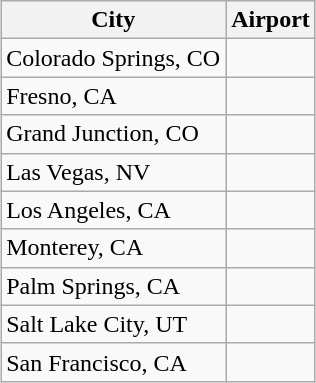<table class="sortable wikitable" style="margin:1em auto;">
<tr>
<th>City</th>
<th>Airport</th>
</tr>
<tr>
<td>Colorado Springs, CO</td>
<td></td>
</tr>
<tr>
<td>Fresno, CA</td>
<td></td>
</tr>
<tr>
<td>Grand Junction, CO</td>
<td></td>
</tr>
<tr>
<td>Las Vegas, NV</td>
<td></td>
</tr>
<tr>
<td>Los Angeles, CA</td>
<td></td>
</tr>
<tr>
<td>Monterey, CA</td>
<td></td>
</tr>
<tr>
<td>Palm Springs, CA</td>
<td></td>
</tr>
<tr>
<td>Salt Lake City, UT</td>
<td></td>
</tr>
<tr>
<td>San Francisco, CA</td>
<td></td>
</tr>
</table>
